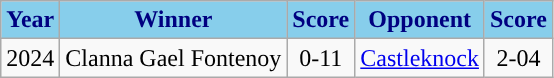<table class="wikitable" style="text-align:center;">
<tr>
<th style="background:skyblue;color:navy;">Year</th>
<th style="background:skyblue;color:navy;">Winner</th>
<th style="background:skyblue;color:navy;">Score</th>
<th style="background:skyblue;color:navy;">Opponent</th>
<th style="background:skyblue;color:navy;">Score</th>
</tr>
<tr>
<td>2024</td>
<td>Clanna Gael Fontenoy</td>
<td>0-11</td>
<td><a href='#'>Castleknock</a></td>
<td>2-04</td>
</tr>
</table>
